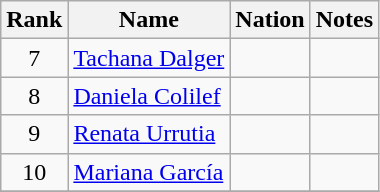<table class="wikitable sortable" style="text-align:center">
<tr>
<th>Rank</th>
<th>Name</th>
<th>Nation</th>
<th>Notes</th>
</tr>
<tr>
<td>7</td>
<td align=left><a href='#'>Tachana Dalger</a></td>
<td align=left></td>
<td></td>
</tr>
<tr>
<td>8</td>
<td align=left><a href='#'>Daniela Colilef</a></td>
<td align=left></td>
<td></td>
</tr>
<tr>
<td>9</td>
<td align=left><a href='#'>Renata Urrutia</a></td>
<td align=left></td>
<td></td>
</tr>
<tr>
<td>10</td>
<td align=left><a href='#'>Mariana García</a></td>
<td align=left></td>
<td></td>
</tr>
<tr>
</tr>
</table>
